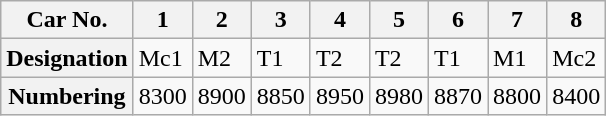<table class="wikitable">
<tr>
<th>Car No.</th>
<th>1</th>
<th>2</th>
<th>3</th>
<th>4</th>
<th>5</th>
<th>6</th>
<th>7</th>
<th>8</th>
</tr>
<tr>
<th>Designation</th>
<td>Mc1</td>
<td>M2</td>
<td>T1</td>
<td>T2</td>
<td>T2</td>
<td>T1</td>
<td>M1</td>
<td>Mc2</td>
</tr>
<tr>
<th>Numbering</th>
<td>8300</td>
<td>8900</td>
<td>8850</td>
<td>8950</td>
<td>8980</td>
<td>8870</td>
<td>8800</td>
<td>8400</td>
</tr>
</table>
